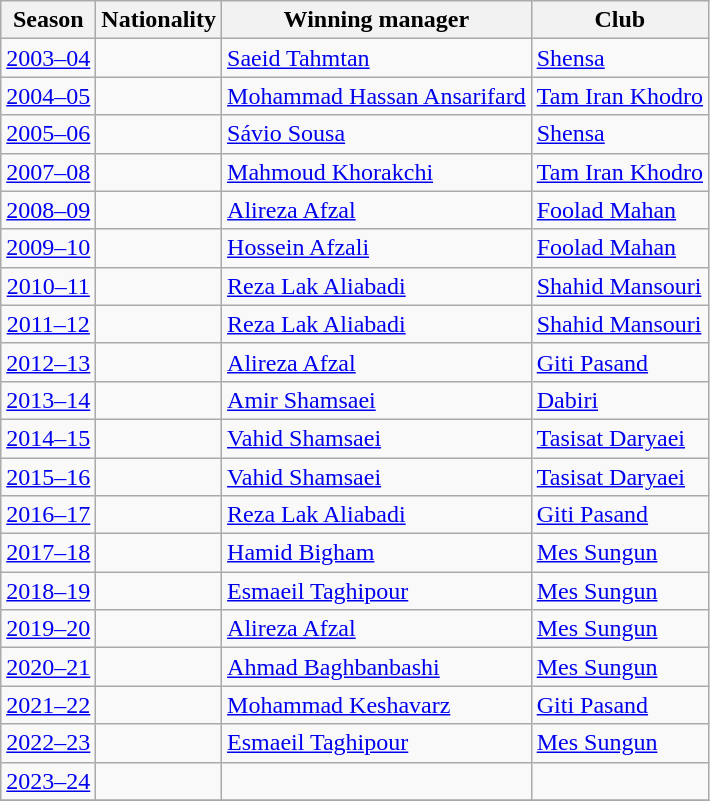<table class="sortable wikitable">
<tr>
<th>Season</th>
<th>Nationality</th>
<th>Winning manager</th>
<th>Club</th>
</tr>
<tr>
<td align=center><a href='#'>2003–04</a></td>
<td></td>
<td><a href='#'>Saeid Tahmtan</a></td>
<td><a href='#'>Shensa</a></td>
</tr>
<tr>
<td align=center><a href='#'>2004–05</a></td>
<td></td>
<td><a href='#'>Mohammad Hassan Ansarifard</a></td>
<td><a href='#'>Tam Iran Khodro</a></td>
</tr>
<tr>
<td align=center><a href='#'>2005–06</a></td>
<td></td>
<td><a href='#'>Sávio Sousa</a></td>
<td><a href='#'>Shensa</a></td>
</tr>
<tr>
<td align=center><a href='#'>2007–08</a></td>
<td></td>
<td><a href='#'>Mahmoud Khorakchi</a></td>
<td><a href='#'>Tam Iran Khodro</a></td>
</tr>
<tr>
<td align=center><a href='#'>2008–09</a></td>
<td></td>
<td><a href='#'>Alireza Afzal</a></td>
<td><a href='#'>Foolad Mahan</a></td>
</tr>
<tr>
<td align=center><a href='#'>2009–10</a></td>
<td></td>
<td><a href='#'>Hossein Afzali</a></td>
<td><a href='#'>Foolad Mahan</a></td>
</tr>
<tr>
<td align=center><a href='#'>2010–11</a></td>
<td></td>
<td><a href='#'>Reza Lak Aliabadi</a></td>
<td><a href='#'>Shahid Mansouri</a></td>
</tr>
<tr>
<td align=center><a href='#'>2011–12</a></td>
<td></td>
<td><a href='#'>Reza Lak Aliabadi</a></td>
<td><a href='#'>Shahid Mansouri</a></td>
</tr>
<tr>
<td align=center><a href='#'>2012–13</a></td>
<td></td>
<td><a href='#'>Alireza Afzal</a></td>
<td><a href='#'>Giti Pasand</a></td>
</tr>
<tr>
<td align=center><a href='#'>2013–14</a></td>
<td></td>
<td><a href='#'>Amir Shamsaei</a></td>
<td><a href='#'>Dabiri</a></td>
</tr>
<tr>
<td align=center><a href='#'>2014–15</a></td>
<td></td>
<td><a href='#'>Vahid Shamsaei</a></td>
<td><a href='#'>Tasisat Daryaei</a></td>
</tr>
<tr>
<td align=center><a href='#'>2015–16</a></td>
<td></td>
<td><a href='#'>Vahid Shamsaei</a></td>
<td><a href='#'>Tasisat Daryaei</a></td>
</tr>
<tr>
<td align=center><a href='#'>2016–17</a></td>
<td></td>
<td><a href='#'>Reza Lak Aliabadi</a></td>
<td><a href='#'>Giti Pasand</a></td>
</tr>
<tr>
<td align=center><a href='#'>2017–18</a></td>
<td></td>
<td><a href='#'>Hamid Bigham</a></td>
<td><a href='#'>Mes Sungun</a></td>
</tr>
<tr>
<td align=center><a href='#'>2018–19</a></td>
<td></td>
<td><a href='#'>Esmaeil Taghipour</a></td>
<td><a href='#'>Mes Sungun</a></td>
</tr>
<tr>
<td align=center><a href='#'>2019–20</a></td>
<td></td>
<td><a href='#'>Alireza Afzal</a></td>
<td><a href='#'>Mes Sungun</a></td>
</tr>
<tr>
<td align=center><a href='#'>2020–21</a></td>
<td></td>
<td><a href='#'>Ahmad Baghbanbashi</a></td>
<td><a href='#'>Mes Sungun</a></td>
</tr>
<tr>
<td align=center><a href='#'>2021–22</a></td>
<td></td>
<td><a href='#'>Mohammad Keshavarz</a></td>
<td><a href='#'>Giti Pasand</a></td>
</tr>
<tr>
<td align=center><a href='#'>2022–23</a></td>
<td></td>
<td><a href='#'>Esmaeil Taghipour</a></td>
<td><a href='#'>Mes Sungun</a></td>
</tr>
<tr>
<td align=center><a href='#'>2023–24</a></td>
<td></td>
<td></td>
<td></td>
</tr>
<tr>
</tr>
</table>
